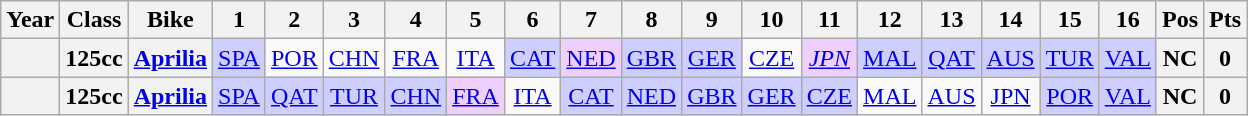<table class="wikitable" style="text-align:center">
<tr>
<th>Year</th>
<th>Class</th>
<th>Bike</th>
<th>1</th>
<th>2</th>
<th>3</th>
<th>4</th>
<th>5</th>
<th>6</th>
<th>7</th>
<th>8</th>
<th>9</th>
<th>10</th>
<th>11</th>
<th>12</th>
<th>13</th>
<th>14</th>
<th>15</th>
<th>16</th>
<th>Pos</th>
<th>Pts</th>
</tr>
<tr>
<th></th>
<th>125cc</th>
<th><a href='#'>Aprilia</a></th>
<td style="background:#cfcfff;"><a href='#'>SPA</a><br></td>
<td><a href='#'>POR</a></td>
<td><a href='#'>CHN</a></td>
<td><a href='#'>FRA</a></td>
<td><a href='#'>ITA</a></td>
<td style="background:#cfcfff;"><a href='#'>CAT</a><br></td>
<td style="background:#efcfff;"><a href='#'>NED</a><br></td>
<td style="background:#cfcfff;"><a href='#'>GBR</a><br></td>
<td style="background:#cfcfff;"><a href='#'>GER</a><br></td>
<td><a href='#'>CZE</a></td>
<td style="background:#efcfff;"><em><a href='#'>JPN</a></em><br></td>
<td style="background:#cfcfff;"><a href='#'>MAL</a><br></td>
<td style="background:#cfcfff;"><a href='#'>QAT</a><br></td>
<td style="background:#cfcfff;"><a href='#'>AUS</a><br></td>
<td style="background:#cfcfff;"><a href='#'>TUR</a><br></td>
<td style="background:#cfcfff;"><a href='#'>VAL</a><br></td>
<th>NC</th>
<th>0</th>
</tr>
<tr>
<th></th>
<th>125cc</th>
<th><a href='#'>Aprilia</a></th>
<td style="background:#cfcfff;"><a href='#'>SPA</a><br></td>
<td style="background:#cfcfff;"><a href='#'>QAT</a><br></td>
<td style="background:#cfcfff;"><a href='#'>TUR</a><br></td>
<td style="background:#cfcfff;"><a href='#'>CHN</a><br></td>
<td style="background:#efcfff;"><a href='#'>FRA</a><br></td>
<td><a href='#'>ITA</a></td>
<td style="background:#cfcfff;"><a href='#'>CAT</a><br></td>
<td style="background:#cfcfff;"><a href='#'>NED</a><br></td>
<td style="background:#cfcfff;"><a href='#'>GBR</a><br></td>
<td style="background:#cfcfff;"><a href='#'>GER</a><br></td>
<td style="background:#cfcfff;"><a href='#'>CZE</a><br></td>
<td><a href='#'>MAL</a></td>
<td><a href='#'>AUS</a></td>
<td><a href='#'>JPN</a></td>
<td style="background:#cfcfff;"><a href='#'>POR</a><br></td>
<td style="background:#cfcfff;"><a href='#'>VAL</a><br></td>
<th>NC</th>
<th>0</th>
</tr>
</table>
